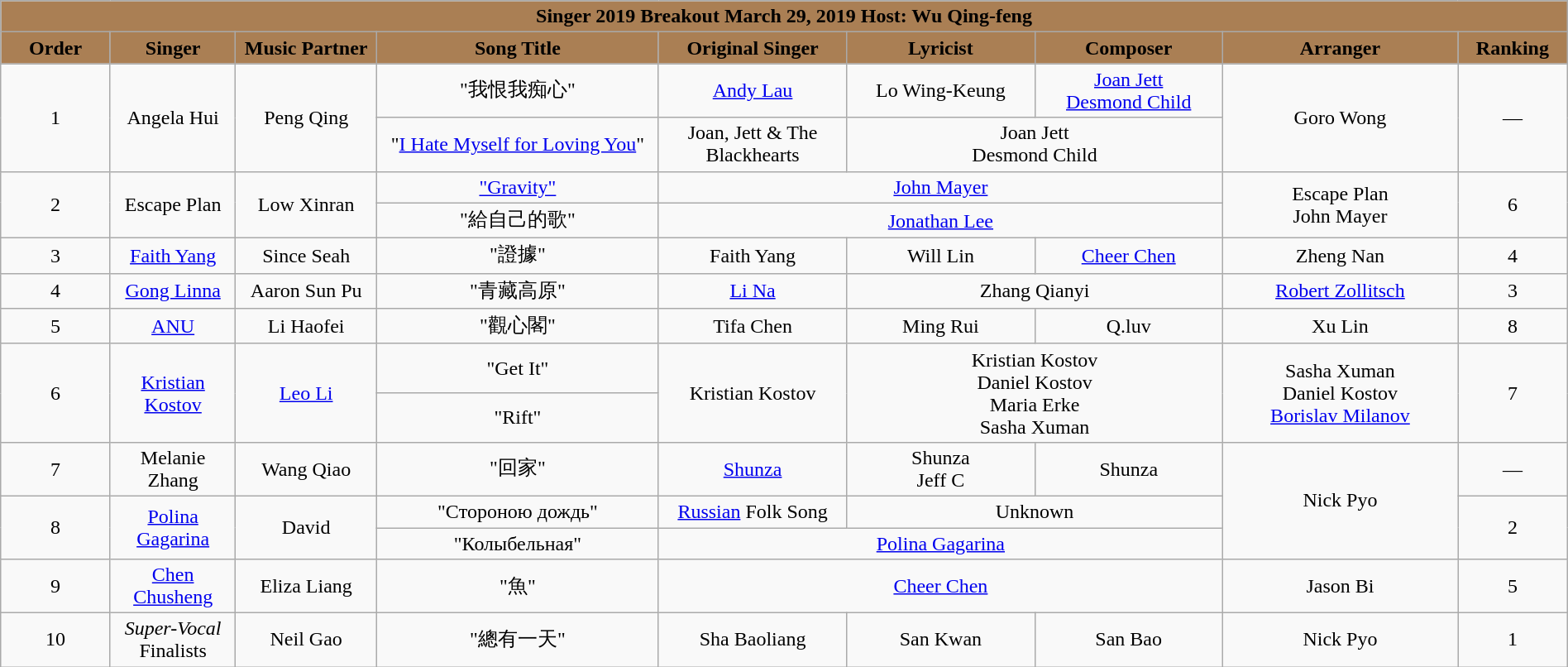<table class="wikitable mw-collapsible" width="100%" style="text-align:center">
<tr align=center style="background:#AA7F54">
<td colspan="9"><div><strong>Singer 2019 Breakout March 29, 2019 Host: Wu Qing-feng</strong></div></td>
</tr>
<tr style="background:#AA7F54">
<td style="width:7%"><strong>Order</strong></td>
<td style="width:8%"><strong>Singer</strong></td>
<td style="width:9%"><strong>Music Partner</strong></td>
<td style="width:18%"><strong>Song Title</strong></td>
<td style="width:12%"><strong>Original Singer</strong></td>
<td style="width:12% "><strong>Lyricist</strong></td>
<td style="width:12%"><strong>Composer</strong></td>
<td style="width:15%"><strong>Arranger</strong></td>
<td style="width:7%"><strong>Ranking</strong></td>
</tr>
<tr>
<td rowspan=2>1</td>
<td rowspan=2>Angela Hui</td>
<td rowspan=2>Peng Qing</td>
<td>"我恨我痴心"</td>
<td><a href='#'>Andy Lau</a></td>
<td>Lo Wing-Keung</td>
<td><a href='#'>Joan Jett</a><br><a href='#'>Desmond Child</a></td>
<td rowspan=2>Goro Wong</td>
<td rowspan=2>— </td>
</tr>
<tr>
<td>"<a href='#'>I Hate Myself for Loving You</a>"</td>
<td>Joan, Jett & The Blackhearts</td>
<td colspan=2>Joan Jett<br>Desmond Child</td>
</tr>
<tr>
<td rowspan=2>2</td>
<td rowspan=2>Escape Plan</td>
<td rowspan=2>Low Xinran</td>
<td><a href='#'>"Gravity"</a></td>
<td colspan=3><a href='#'>John Mayer</a></td>
<td rowspan=2>Escape Plan<br>John Mayer</td>
<td rowspan=2>6</td>
</tr>
<tr>
<td>"給自己的歌"</td>
<td colspan=3><a href='#'>Jonathan Lee</a></td>
</tr>
<tr>
<td>3</td>
<td><a href='#'>Faith Yang</a></td>
<td>Since Seah</td>
<td>"證據"</td>
<td>Faith Yang</td>
<td>Will Lin</td>
<td><a href='#'>Cheer Chen</a></td>
<td>Zheng Nan</td>
<td>4</td>
</tr>
<tr>
<td>4</td>
<td><a href='#'>Gong Linna</a></td>
<td>Aaron Sun Pu</td>
<td>"青藏高原"</td>
<td><a href='#'>Li Na</a></td>
<td colspan=2>Zhang Qianyi</td>
<td><a href='#'>Robert Zollitsch</a></td>
<td>3</td>
</tr>
<tr>
<td>5</td>
<td><a href='#'>ANU</a></td>
<td>Li Haofei</td>
<td>"觀心閣"</td>
<td>Tifa Chen</td>
<td>Ming Rui</td>
<td>Q.luv</td>
<td>Xu Lin</td>
<td>8</td>
</tr>
<tr>
<td rowspan=2>6</td>
<td rowspan=2><a href='#'>Kristian Kostov</a></td>
<td rowspan=2><a href='#'>Leo Li</a></td>
<td>"Get It"</td>
<td rowspan=2>Kristian Kostov</td>
<td rowspan=2 colspan=2>Kristian Kostov<br>Daniel Kostov<br>Maria Erke<br>Sasha Xuman</td>
<td rowspan=2>Sasha Xuman<br>Daniel Kostov<br><a href='#'>Borislav Milanov</a></td>
<td rowspan=2>7</td>
</tr>
<tr>
<td>"Rift"</td>
</tr>
<tr>
<td>7</td>
<td>Melanie Zhang</td>
<td>Wang Qiao</td>
<td>"回家"</td>
<td><a href='#'>Shunza</a></td>
<td>Shunza<br>Jeff C</td>
<td>Shunza</td>
<td rowspan=3>Nick Pyo</td>
<td>— </td>
</tr>
<tr>
<td rowspan=2>8</td>
<td rowspan=2><a href='#'>Polina Gagarina</a></td>
<td rowspan=2>David</td>
<td>"Cтороною дождь"</td>
<td><a href='#'>Russian</a> Folk Song</td>
<td colspan=2>Unknown</td>
<td rowspan=2>2</td>
</tr>
<tr>
<td>"Колыбельная"</td>
<td colspan=3><a href='#'>Polina Gagarina</a></td>
</tr>
<tr>
<td>9</td>
<td><a href='#'>Chen Chusheng</a></td>
<td>Eliza Liang</td>
<td>"魚"</td>
<td colspan=3><a href='#'>Cheer Chen</a></td>
<td>Jason Bi</td>
<td>5</td>
</tr>
<tr>
<td>10</td>
<td><em>Super-Vocal</em> Finalists</td>
<td>Neil Gao</td>
<td>"總有一天"</td>
<td>Sha Baoliang</td>
<td>San Kwan</td>
<td>San Bao</td>
<td>Nick Pyo</td>
<td>1</td>
</tr>
</table>
